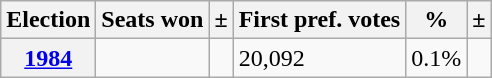<table class="wikitable">
<tr>
<th>Election</th>
<th>Seats won</th>
<th>±</th>
<th>First pref. votes</th>
<th>%</th>
<th>±</th>
</tr>
<tr>
<th><a href='#'>1984</a></th>
<td></td>
<td></td>
<td>20,092</td>
<td>0.1%</td>
<td></td>
</tr>
</table>
